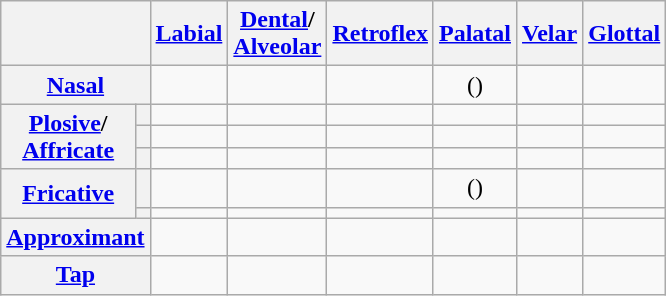<table class="wikitable" style="text-align:center;">
<tr>
<th colspan="2"></th>
<th><a href='#'>Labial</a></th>
<th><a href='#'>Dental</a>/<br><a href='#'>Alveolar</a></th>
<th><a href='#'>Retroflex</a></th>
<th><a href='#'>Palatal</a></th>
<th><a href='#'>Velar</a></th>
<th><a href='#'>Glottal</a></th>
</tr>
<tr>
<th colspan="2"><a href='#'>Nasal</a></th>
<td></td>
<td></td>
<td></td>
<td>()</td>
<td></td>
<td></td>
</tr>
<tr>
<th rowspan="3"><a href='#'>Plosive</a>/<br><a href='#'>Affricate</a></th>
<th></th>
<td></td>
<td></td>
<td></td>
<td></td>
<td></td>
<td></td>
</tr>
<tr>
<th></th>
<td></td>
<td></td>
<td></td>
<td></td>
<td></td>
<td></td>
</tr>
<tr>
<th></th>
<td></td>
<td></td>
<td></td>
<td></td>
<td></td>
<td></td>
</tr>
<tr>
<th rowspan="2"><a href='#'>Fricative</a></th>
<th></th>
<td></td>
<td></td>
<td></td>
<td>()</td>
<td></td>
<td></td>
</tr>
<tr>
<th></th>
<td></td>
<td></td>
<td></td>
<td></td>
<td></td>
<td></td>
</tr>
<tr>
<th colspan="2"><a href='#'>Approximant</a></th>
<td></td>
<td></td>
<td></td>
<td></td>
<td></td>
<td></td>
</tr>
<tr>
<th colspan="2"><a href='#'>Tap</a></th>
<td></td>
<td></td>
<td></td>
<td></td>
<td></td>
<td></td>
</tr>
</table>
